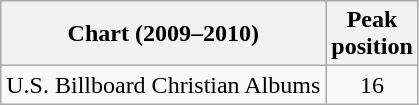<table class="wikitable sortable">
<tr>
<th>Chart (2009–2010)</th>
<th>Peak<br>position</th>
</tr>
<tr>
<td>U.S. Billboard Christian Albums</td>
<td style="text-align:center;">16</td>
</tr>
</table>
